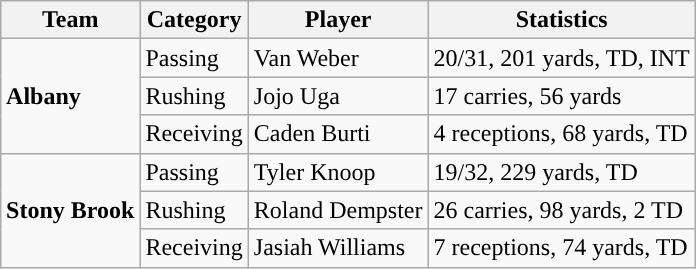<table class="wikitable" style="float: right;">
<tr>
<th>Team</th>
<th>Category</th>
<th>Player</th>
<th>Statistics</th>
</tr>
<tr>
<td rowspan=3><strong>Albany</strong></td>
<td>Passing</td>
<td>Van Weber</td>
<td>20/31, 201 yards, TD, INT</td>
</tr>
<tr>
<td>Rushing</td>
<td>Jojo Uga</td>
<td>17 carries, 56 yards</td>
</tr>
<tr>
<td>Receiving</td>
<td>Caden Burti</td>
<td>4 receptions, 68 yards, TD</td>
</tr>
<tr>
<td rowspan=3><strong>Stony Brook</strong></td>
<td>Passing</td>
<td>Tyler Knoop</td>
<td>19/32, 229 yards, TD</td>
</tr>
<tr>
<td>Rushing</td>
<td>Roland Dempster</td>
<td>26 carries, 98 yards, 2 TD</td>
</tr>
<tr>
<td>Receiving</td>
<td>Jasiah Williams</td>
<td>7 receptions, 74 yards, TD</td>
</tr>
</table>
